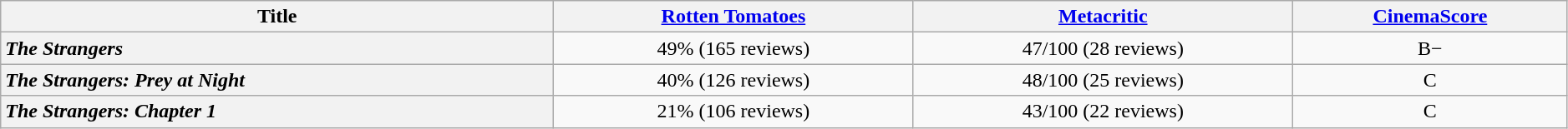<table class="wikitable sortable" width=99% border="1" style="text-align: center;">
<tr>
<th>Title</th>
<th><a href='#'>Rotten Tomatoes</a></th>
<th><a href='#'>Metacritic</a></th>
<th><a href='#'>CinemaScore</a></th>
</tr>
<tr>
<th style="text-align: left;"><em>The Strangers</em></th>
<td>49% (165 reviews)</td>
<td>47/100 (28 reviews)</td>
<td>B−</td>
</tr>
<tr>
<th style="text-align: left;"><em>The Strangers: Prey at Night</em></th>
<td>40% (126 reviews)</td>
<td>48/100 (25 reviews)</td>
<td>C</td>
</tr>
<tr>
<th style="text-align: left;"><em>The Strangers: Chapter 1</em></th>
<td>21% (106 reviews)</td>
<td>43/100 (22 reviews)</td>
<td>C</td>
</tr>
</table>
